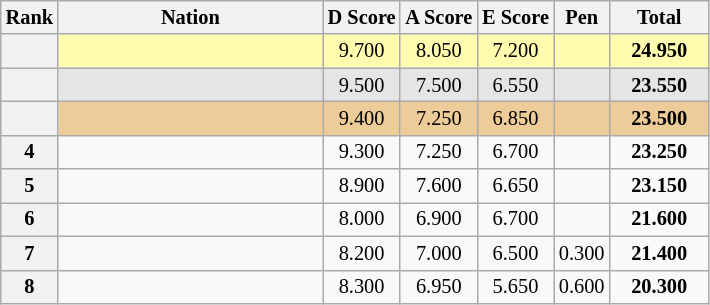<table class="wikitable sortable" style="text-align:center; font-size:85%">
<tr>
<th scope="col" style="width:20px;">Rank</th>
<th scope="col" style="width:170px;">Nation</th>
<th>D Score</th>
<th>A Score</th>
<th>E Score</th>
<th>Pen</th>
<th scope="col" style="width:60px;">Total</th>
</tr>
<tr bgcolor="fffcaf">
<th scope="row"></th>
<td align="left"></td>
<td>9.700</td>
<td>8.050</td>
<td>7.200</td>
<td></td>
<td><strong>24.950</strong></td>
</tr>
<tr bgcolor="e5e5e5">
<th scope="row"></th>
<td align="left"></td>
<td>9.500</td>
<td>7.500</td>
<td>6.550</td>
<td></td>
<td><strong>23.550</strong></td>
</tr>
<tr bgcolor="eecc99">
<th scope="row"></th>
<td align="left"></td>
<td>9.400</td>
<td>7.250</td>
<td>6.850</td>
<td></td>
<td><strong>23.500</strong></td>
</tr>
<tr>
<th>4</th>
<td align="left"></td>
<td>9.300</td>
<td>7.250</td>
<td>6.700</td>
<td></td>
<td><strong>23.250</strong></td>
</tr>
<tr>
<th>5</th>
<td align="left"></td>
<td>8.900</td>
<td>7.600</td>
<td>6.650</td>
<td></td>
<td><strong>23.150</strong></td>
</tr>
<tr>
<th>6</th>
<td align="left"></td>
<td>8.000</td>
<td>6.900</td>
<td>6.700</td>
<td></td>
<td><strong>21.600</strong></td>
</tr>
<tr>
<th>7</th>
<td align="left"></td>
<td>8.200</td>
<td>7.000</td>
<td>6.500</td>
<td>0.300</td>
<td><strong>21.400</strong></td>
</tr>
<tr>
<th>8</th>
<td align="left"></td>
<td>8.300</td>
<td>6.950</td>
<td>5.650</td>
<td>0.600</td>
<td><strong>20.300</strong></td>
</tr>
</table>
